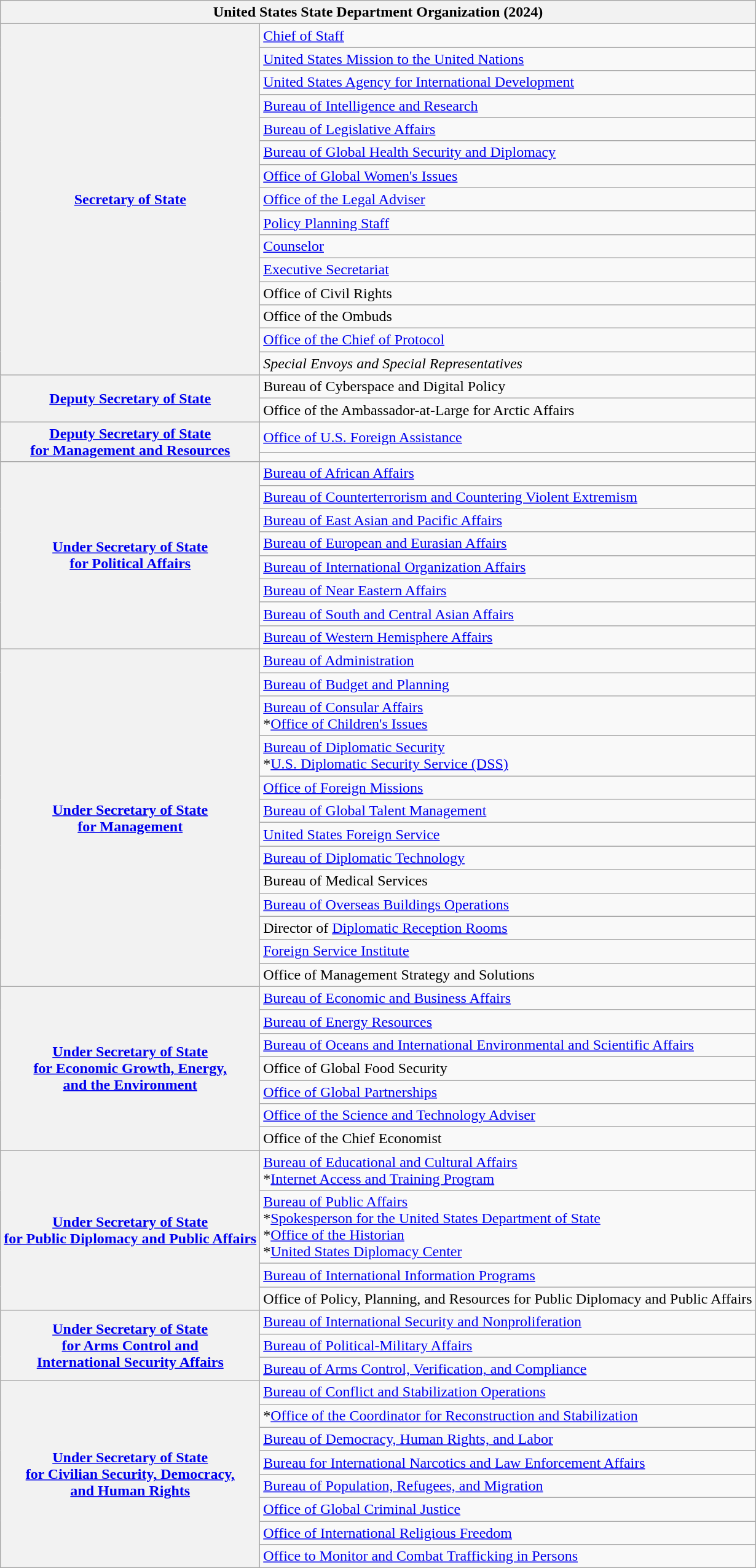<table class="wikitable sortable">
<tr>
<th scope="col" colspan="2">United States State Department Organization (2024)</th>
</tr>
<tr>
<th rowspan="15" scope="row"><a href='#'>Secretary of State</a></th>
<td><a href='#'>Chief of Staff</a></td>
</tr>
<tr>
<td><a href='#'>United States Mission to the United Nations</a></td>
</tr>
<tr>
<td><a href='#'>United States Agency for International Development</a></td>
</tr>
<tr>
<td><a href='#'>Bureau of Intelligence and Research</a></td>
</tr>
<tr>
<td><a href='#'>Bureau of Legislative Affairs</a></td>
</tr>
<tr>
<td><a href='#'>Bureau of Global Health Security and Diplomacy</a></td>
</tr>
<tr>
<td><a href='#'>Office of Global Women's Issues</a></td>
</tr>
<tr>
<td><a href='#'>Office of the Legal Adviser</a></td>
</tr>
<tr>
<td><a href='#'>Policy Planning Staff</a></td>
</tr>
<tr>
<td><a href='#'>Counselor</a></td>
</tr>
<tr>
<td><a href='#'>Executive Secretariat</a></td>
</tr>
<tr>
<td>Office of Civil Rights</td>
</tr>
<tr>
<td>Office of the Ombuds</td>
</tr>
<tr>
<td><a href='#'>Office of the Chief of Protocol</a></td>
</tr>
<tr>
<td><em>Special Envoys and Special Representatives</em></td>
</tr>
<tr>
<th rowspan=2><a href='#'>Deputy Secretary of State</a></th>
<td>Bureau of Cyberspace and Digital Policy</td>
</tr>
<tr>
<td>Office of the Ambassador-at-Large for Arctic Affairs</td>
</tr>
<tr>
<th rowspan="2"><a href='#'>Deputy Secretary of State<br>for Management and Resources</a></th>
<td><a href='#'>Office of U.S. Foreign Assistance</a></td>
</tr>
<tr>
<td></td>
</tr>
<tr>
<th scope="row" rowspan="8"><a href='#'>Under Secretary of State<br>for Political Affairs</a></th>
<td><a href='#'>Bureau of African Affairs</a></td>
</tr>
<tr>
<td><a href='#'>Bureau of Counterterrorism and Countering Violent Extremism</a></td>
</tr>
<tr>
<td><a href='#'>Bureau of East Asian and Pacific Affairs</a></td>
</tr>
<tr>
<td><a href='#'>Bureau of European and Eurasian Affairs</a></td>
</tr>
<tr>
<td><a href='#'>Bureau of International Organization Affairs</a></td>
</tr>
<tr>
<td><a href='#'>Bureau of Near Eastern Affairs</a></td>
</tr>
<tr>
<td><a href='#'>Bureau of South and Central Asian Affairs</a></td>
</tr>
<tr>
<td><a href='#'>Bureau of Western Hemisphere Affairs</a></td>
</tr>
<tr>
<th scope="row" rowspan="13"><a href='#'>Under Secretary of State<br>for Management</a></th>
<td><a href='#'>Bureau of Administration</a></td>
</tr>
<tr>
<td><a href='#'>Bureau of Budget and Planning</a></td>
</tr>
<tr>
<td><a href='#'>Bureau of Consular Affairs</a><br>*<a href='#'>Office of Children's Issues</a></td>
</tr>
<tr>
<td><a href='#'>Bureau of Diplomatic Security</a><br>*<a href='#'>U.S. Diplomatic Security Service (DSS)</a></td>
</tr>
<tr>
<td><a href='#'>Office of Foreign Missions</a></td>
</tr>
<tr>
<td><a href='#'>Bureau of Global Talent Management</a></td>
</tr>
<tr>
<td><a href='#'>United States Foreign Service</a></td>
</tr>
<tr>
<td><a href='#'>Bureau of Diplomatic Technology</a></td>
</tr>
<tr>
<td>Bureau of Medical Services</td>
</tr>
<tr>
<td><a href='#'>Bureau of Overseas Buildings Operations</a></td>
</tr>
<tr>
<td>Director of <a href='#'>Diplomatic Reception Rooms</a></td>
</tr>
<tr>
<td><a href='#'>Foreign Service Institute</a></td>
</tr>
<tr>
<td>Office of Management Strategy and Solutions</td>
</tr>
<tr>
<th rowspan="7" scope="row"><a href='#'>Under Secretary of State<br>for Economic Growth, Energy,<br>and the Environment</a></th>
<td><a href='#'>Bureau of Economic and Business Affairs</a></td>
</tr>
<tr>
<td><a href='#'>Bureau of Energy Resources</a></td>
</tr>
<tr>
<td><a href='#'>Bureau of Oceans and International Environmental and Scientific Affairs</a></td>
</tr>
<tr>
<td>Office of Global Food Security</td>
</tr>
<tr>
<td><a href='#'>Office of Global Partnerships</a></td>
</tr>
<tr>
<td><a href='#'>Office of the Science and Technology Adviser</a></td>
</tr>
<tr>
<td>Office of the Chief Economist</td>
</tr>
<tr>
<th scope="row" rowspan="4"><a href='#'>Under Secretary of State<br>for Public Diplomacy and Public Affairs</a></th>
<td><a href='#'>Bureau of Educational and Cultural Affairs</a><br>*<a href='#'>Internet Access and Training Program</a></td>
</tr>
<tr>
<td><a href='#'>Bureau of Public Affairs</a><br>*<a href='#'>Spokesperson for the United States Department of State</a><br>*<a href='#'>Office of the Historian</a><br>*<a href='#'>United States Diplomacy Center</a></td>
</tr>
<tr>
<td><a href='#'>Bureau of International Information Programs</a></td>
</tr>
<tr>
<td>Office of Policy, Planning, and Resources for Public Diplomacy and Public Affairs</td>
</tr>
<tr>
<th scope="row" rowspan="3"><a href='#'>Under Secretary of State<br>for Arms Control and<br>International Security Affairs</a></th>
<td><a href='#'>Bureau of International Security and Nonproliferation</a></td>
</tr>
<tr>
<td><a href='#'>Bureau of Political-Military Affairs</a></td>
</tr>
<tr>
<td><a href='#'>Bureau of Arms Control, Verification, and Compliance</a></td>
</tr>
<tr>
<th rowspan="8" scope="row"><a href='#'>Under Secretary of State<br>for Civilian Security, Democracy,<br>and Human Rights</a></th>
<td><a href='#'>Bureau of Conflict and Stabilization Operations</a></td>
</tr>
<tr>
<td>*<a href='#'>Office of the Coordinator for Reconstruction and Stabilization</a></td>
</tr>
<tr>
<td><a href='#'>Bureau of Democracy, Human Rights, and Labor</a></td>
</tr>
<tr>
<td><a href='#'>Bureau for International Narcotics and Law Enforcement Affairs</a></td>
</tr>
<tr>
<td><a href='#'>Bureau of Population, Refugees, and Migration</a></td>
</tr>
<tr>
<td><a href='#'>Office of Global Criminal Justice</a></td>
</tr>
<tr>
<td><a href='#'>Office of International Religious Freedom</a></td>
</tr>
<tr>
<td><a href='#'>Office to Monitor and Combat Trafficking in Persons</a></td>
</tr>
</table>
